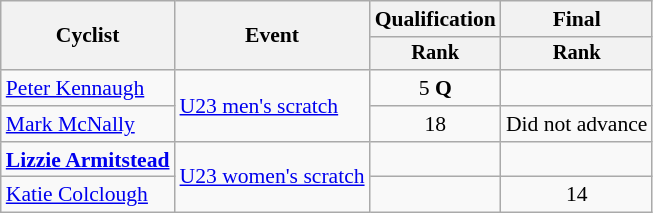<table class="wikitable" style="font-size:90%">
<tr>
<th rowspan="2">Cyclist</th>
<th rowspan="2">Event</th>
<th>Qualification</th>
<th>Final</th>
</tr>
<tr style="font-size:95%">
<th>Rank</th>
<th>Rank</th>
</tr>
<tr align=center>
<td align=left><a href='#'>Peter Kennaugh</a></td>
<td align=left rowspan=2><a href='#'>U23 men's scratch</a></td>
<td>5 <strong>Q</strong></td>
<td></td>
</tr>
<tr align=center>
<td align=left><a href='#'>Mark McNally</a></td>
<td>18</td>
<td>Did not advance</td>
</tr>
<tr align=center>
<td align=left><strong><a href='#'>Lizzie Armitstead</a></strong></td>
<td align=left rowspan=2><a href='#'>U23 women's scratch</a></td>
<td></td>
<td></td>
</tr>
<tr align=center>
<td align=left><a href='#'>Katie Colclough</a></td>
<td></td>
<td>14</td>
</tr>
</table>
